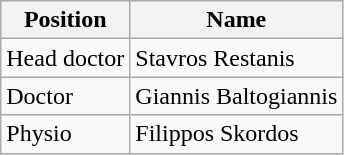<table class="wikitable">
<tr>
<th>Position</th>
<th>Name</th>
</tr>
<tr>
<td>Head doctor</td>
<td>Stavros Restanis</td>
</tr>
<tr>
<td>Doctor</td>
<td>Giannis Baltogiannis</td>
</tr>
<tr>
<td>Physio</td>
<td>Filippos Skordos</td>
</tr>
</table>
